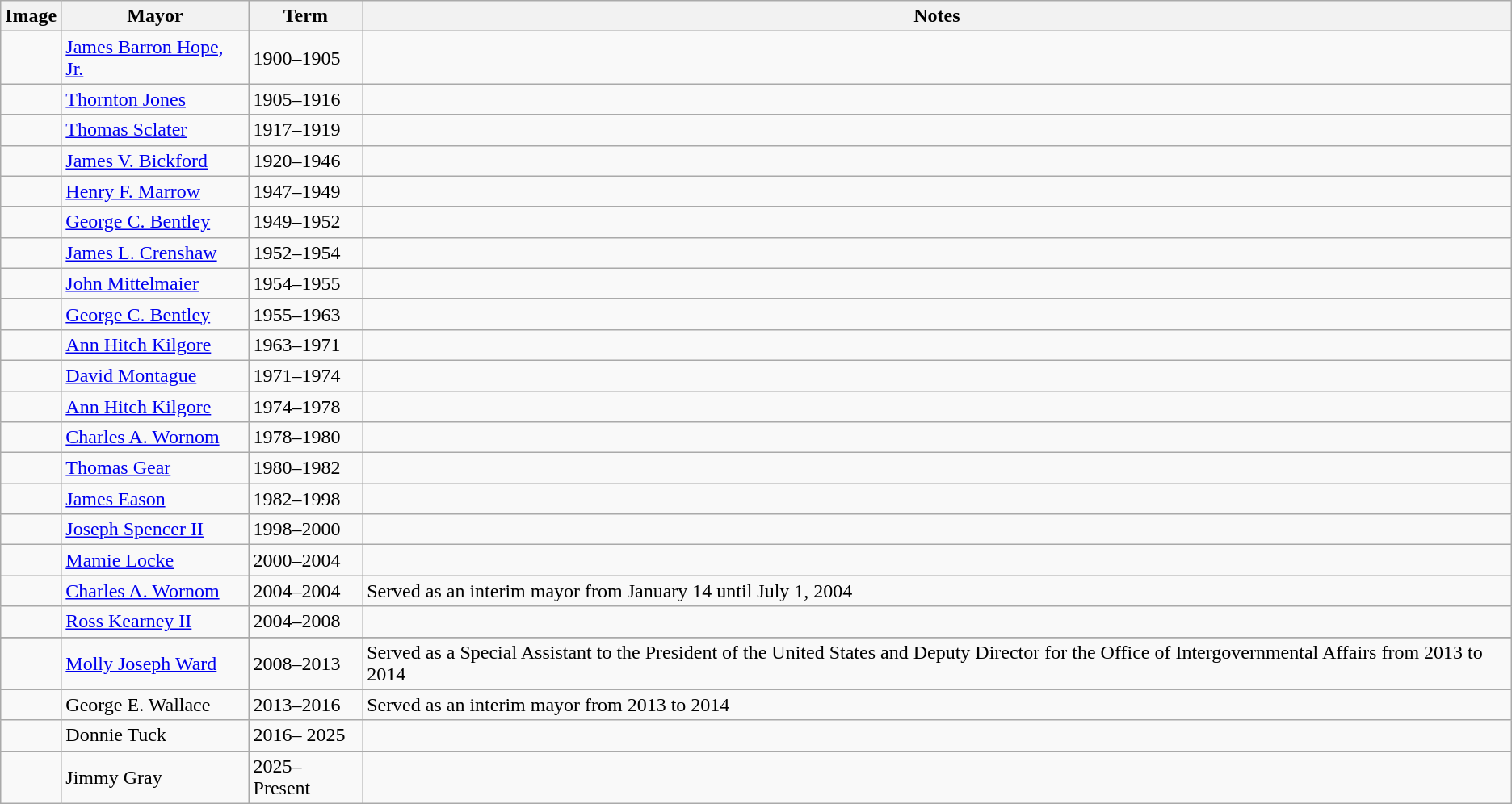<table class="wikitable">
<tr>
<th>Image</th>
<th>Mayor</th>
<th>Term</th>
<th>Notes</th>
</tr>
<tr>
<td></td>
<td><a href='#'>James Barron Hope, Jr.</a></td>
<td>1900–1905</td>
<td></td>
</tr>
<tr>
<td></td>
<td><a href='#'>Thornton Jones</a></td>
<td>1905–1916</td>
<td></td>
</tr>
<tr>
<td></td>
<td><a href='#'>Thomas Sclater</a></td>
<td>1917–1919</td>
<td></td>
</tr>
<tr>
<td></td>
<td><a href='#'>James V. Bickford</a></td>
<td>1920–1946</td>
<td></td>
</tr>
<tr>
<td></td>
<td><a href='#'>Henry F. Marrow</a></td>
<td>1947–1949</td>
<td></td>
</tr>
<tr>
<td></td>
<td><a href='#'>George C. Bentley</a></td>
<td>1949–1952</td>
<td></td>
</tr>
<tr>
<td></td>
<td><a href='#'>James L. Crenshaw</a></td>
<td>1952–1954</td>
<td></td>
</tr>
<tr>
<td></td>
<td><a href='#'>John Mittelmaier</a></td>
<td>1954–1955</td>
<td></td>
</tr>
<tr>
<td></td>
<td><a href='#'>George C. Bentley</a></td>
<td>1955–1963</td>
<td></td>
</tr>
<tr>
<td></td>
<td><a href='#'>Ann Hitch Kilgore</a></td>
<td>1963–1971</td>
<td></td>
</tr>
<tr>
<td></td>
<td><a href='#'>David Montague</a></td>
<td>1971–1974</td>
<td></td>
</tr>
<tr>
<td></td>
<td><a href='#'>Ann Hitch Kilgore</a></td>
<td>1974–1978</td>
<td></td>
</tr>
<tr>
<td></td>
<td><a href='#'>Charles A. Wornom</a></td>
<td>1978–1980</td>
<td></td>
</tr>
<tr>
<td></td>
<td><a href='#'>Thomas Gear</a></td>
<td>1980–1982</td>
<td></td>
</tr>
<tr>
<td></td>
<td><a href='#'>James Eason</a></td>
<td>1982–1998</td>
<td></td>
</tr>
<tr>
<td></td>
<td><a href='#'>Joseph Spencer II</a></td>
<td>1998–2000</td>
<td></td>
</tr>
<tr>
<td></td>
<td><a href='#'>Mamie Locke</a></td>
<td>2000–2004</td>
<td></td>
</tr>
<tr>
<td></td>
<td><a href='#'>Charles A. Wornom</a></td>
<td>2004–2004</td>
<td>Served as an interim mayor from January 14 until July 1, 2004</td>
</tr>
<tr>
<td></td>
<td><a href='#'>Ross Kearney II</a></td>
<td>2004–2008</td>
<td></td>
</tr>
<tr>
</tr>
<tr>
<td></td>
<td><a href='#'>Molly Joseph Ward</a></td>
<td>2008–2013</td>
<td>Served as a Special Assistant to the President of the United States and Deputy Director for the Office of Intergovernmental Affairs from 2013 to 2014</td>
</tr>
<tr>
<td></td>
<td>George E. Wallace</td>
<td>2013–2016</td>
<td>Served as an interim mayor from 2013 to 2014</td>
</tr>
<tr>
<td></td>
<td>Donnie Tuck</td>
<td>2016– 2025</td>
<td></td>
</tr>
<tr>
<td></td>
<td>Jimmy Gray</td>
<td>2025–Present</td>
<td></td>
</tr>
</table>
